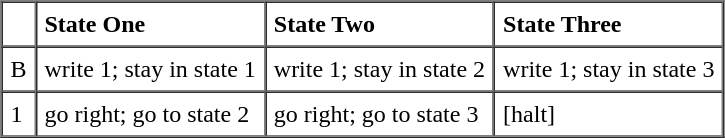<table border="1" cellspacing="0" cellpadding="5">
<tr>
<td></td>
<td><strong>State One</strong></td>
<td><strong>State Two</strong></td>
<td><strong>State Three</strong></td>
</tr>
<tr>
<td>B</td>
<td>write 1; stay in state 1</td>
<td>write 1; stay in state 2</td>
<td>write 1; stay in state 3</td>
</tr>
<tr>
<td>1</td>
<td>go right; go to state 2</td>
<td>go right; go to state 3</td>
<td>[halt]</td>
</tr>
<tr>
</tr>
</table>
